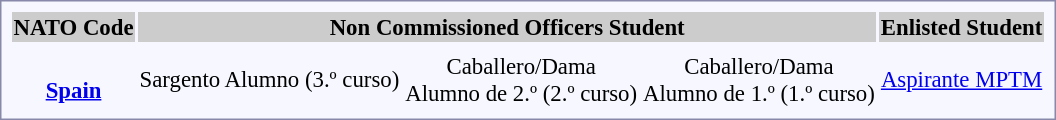<table style="border:1px solid #8888aa; background-color:#f7f8ff; padding:5px; font-size:95%; margin: 0px 12px 12px 0px;">
<tr bgcolor="#CCCCCC">
<th><strong>NATO Code</strong></th>
<th colspan=3>Non Commissioned Officers Student</th>
<th colspan=1>Enlisted Student</th>
</tr>
<tr style="text-align:center;">
<td rowspan=2><br><strong><a href='#'>Spain</a></strong></td>
<td></td>
<td></td>
<td></td>
<td></td>
</tr>
<tr style="text-align:center;">
<td>Sargento Alumno (3.º curso)</td>
<td>Caballero/Dama<br>Alumno de 2.º (2.º curso)</td>
<td>Caballero/Dama<br>Alumno de 1.º (1.º curso)</td>
<td><a href='#'>Aspirante MPTM</a></td>
</tr>
</table>
